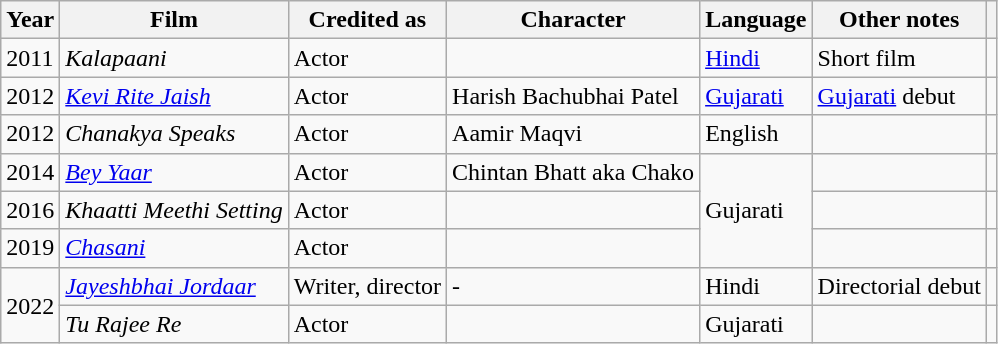<table class="wikitable sortable plainrowheaders">
<tr>
<th>Year</th>
<th>Film</th>
<th>Credited as</th>
<th>Character</th>
<th>Language</th>
<th>Other notes</th>
<th scope="col" class="unsortable"></th>
</tr>
<tr>
<td>2011</td>
<td><em>Kalapaani</em></td>
<td>Actor</td>
<td></td>
<td><a href='#'>Hindi</a></td>
<td>Short film</td>
<td></td>
</tr>
<tr>
<td>2012</td>
<td><em><a href='#'>Kevi Rite Jaish</a></em></td>
<td>Actor</td>
<td>Harish Bachubhai Patel</td>
<td><a href='#'>Gujarati</a></td>
<td><a href='#'>Gujarati</a> debut</td>
<td></td>
</tr>
<tr>
<td>2012</td>
<td><em>Chanakya Speaks</em></td>
<td>Actor</td>
<td>Aamir Maqvi</td>
<td>English</td>
<td></td>
<td></td>
</tr>
<tr>
<td>2014</td>
<td><em><a href='#'>Bey Yaar</a></em></td>
<td>Actor</td>
<td>Chintan Bhatt aka Chako</td>
<td rowspan="3">Gujarati</td>
<td></td>
<td></td>
</tr>
<tr>
<td>2016</td>
<td><em>Khaatti Meethi Setting</em></td>
<td>Actor</td>
<td></td>
<td></td>
<td></td>
</tr>
<tr>
<td>2019</td>
<td><em><a href='#'>Chasani</a></em></td>
<td>Actor</td>
<td></td>
<td></td>
<td></td>
</tr>
<tr>
<td rowspan="2">2022</td>
<td><em><a href='#'>Jayeshbhai Jordaar</a></em></td>
<td>Writer, director</td>
<td>-</td>
<td>Hindi</td>
<td>Directorial debut</td>
<td></td>
</tr>
<tr>
<td><em>Tu Rajee Re</em></td>
<td>Actor</td>
<td></td>
<td>Gujarati</td>
<td></td>
<td></td>
</tr>
</table>
